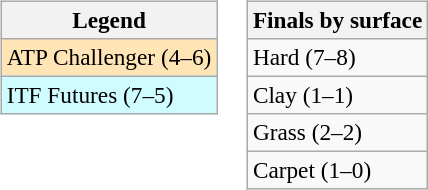<table>
<tr valign=top>
<td><br><table class=wikitable style=font-size:97%>
<tr>
<th>Legend</th>
</tr>
<tr bgcolor=moccasin>
<td>ATP Challenger (4–6)</td>
</tr>
<tr bgcolor=cffcff>
<td>ITF Futures (7–5)</td>
</tr>
</table>
</td>
<td><br><table class=wikitable style=font-size:97%>
<tr>
<th>Finals by surface</th>
</tr>
<tr>
<td>Hard (7–8)</td>
</tr>
<tr>
<td>Clay (1–1)</td>
</tr>
<tr>
<td>Grass (2–2)</td>
</tr>
<tr>
<td>Carpet (1–0)</td>
</tr>
</table>
</td>
</tr>
</table>
